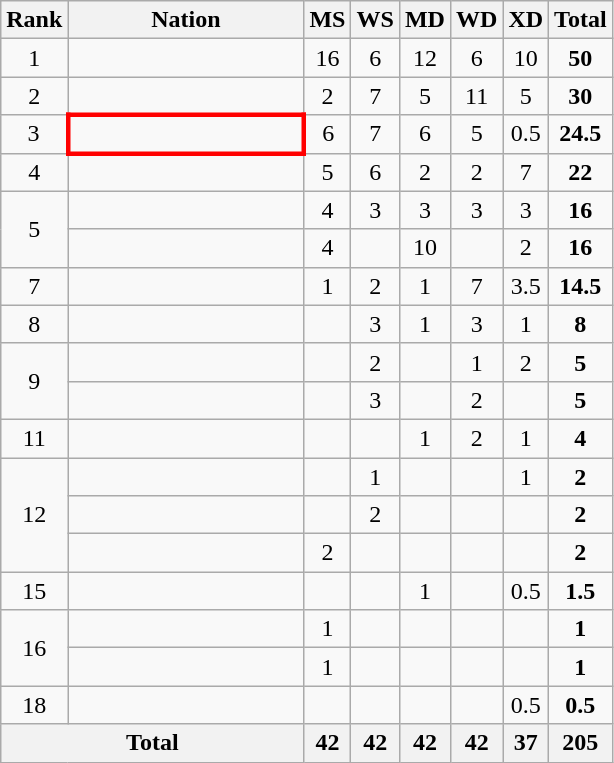<table class="wikitable" style="text-align:center">
<tr>
<th width="20">Rank</th>
<th width="150">Nation</th>
<th width="20">MS</th>
<th width="20">WS</th>
<th width="20">MD</th>
<th width="20">WD</th>
<th width="20">XD</th>
<th width="20">Total</th>
</tr>
<tr>
<td>1</td>
<td align="left"></td>
<td>16</td>
<td>6</td>
<td>12</td>
<td>6</td>
<td>10</td>
<td><strong>50</strong></td>
</tr>
<tr>
<td>2</td>
<td align="left"></td>
<td>2</td>
<td>7</td>
<td>5</td>
<td>11</td>
<td>5</td>
<td><strong>30</strong></td>
</tr>
<tr>
<td>3</td>
<td align="left" style="border: 3px solid red"><strong></strong></td>
<td>6</td>
<td>7</td>
<td>6</td>
<td>5</td>
<td>0.5</td>
<td><strong>24.5</strong></td>
</tr>
<tr>
<td>4</td>
<td align="left"></td>
<td>5</td>
<td>6</td>
<td>2</td>
<td>2</td>
<td>7</td>
<td><strong>22</strong></td>
</tr>
<tr>
<td rowspan="2">5</td>
<td align="left"></td>
<td>4</td>
<td>3</td>
<td>3</td>
<td>3</td>
<td>3</td>
<td><strong>16</strong></td>
</tr>
<tr>
<td align="left"></td>
<td>4</td>
<td></td>
<td>10</td>
<td></td>
<td>2</td>
<td><strong>16</strong></td>
</tr>
<tr>
<td>7</td>
<td align="left"></td>
<td>1</td>
<td>2</td>
<td>1</td>
<td>7</td>
<td>3.5</td>
<td><strong>14.5</strong></td>
</tr>
<tr>
<td>8</td>
<td align="left"></td>
<td></td>
<td>3</td>
<td>1</td>
<td>3</td>
<td>1</td>
<td><strong>8</strong></td>
</tr>
<tr>
<td rowspan="2">9</td>
<td align="left"></td>
<td></td>
<td>2</td>
<td></td>
<td>1</td>
<td>2</td>
<td><strong>5</strong></td>
</tr>
<tr>
<td align="left"></td>
<td></td>
<td>3</td>
<td></td>
<td>2</td>
<td></td>
<td><strong>5</strong></td>
</tr>
<tr>
<td>11</td>
<td align="left"></td>
<td></td>
<td></td>
<td>1</td>
<td>2</td>
<td>1</td>
<td><strong>4</strong></td>
</tr>
<tr>
<td rowspan="3">12</td>
<td align="left"></td>
<td></td>
<td>1</td>
<td></td>
<td></td>
<td>1</td>
<td><strong>2</strong></td>
</tr>
<tr>
<td align="left"></td>
<td></td>
<td>2</td>
<td></td>
<td></td>
<td></td>
<td><strong>2</strong></td>
</tr>
<tr>
<td align="left"></td>
<td>2</td>
<td></td>
<td></td>
<td></td>
<td></td>
<td><strong>2</strong></td>
</tr>
<tr>
<td>15</td>
<td align="left"></td>
<td></td>
<td></td>
<td>1</td>
<td></td>
<td>0.5</td>
<td><strong>1.5</strong></td>
</tr>
<tr>
<td rowspan="2">16</td>
<td align="left"></td>
<td>1</td>
<td></td>
<td></td>
<td></td>
<td></td>
<td><strong>1</strong></td>
</tr>
<tr>
<td align="left"></td>
<td>1</td>
<td></td>
<td></td>
<td></td>
<td></td>
<td><strong>1</strong></td>
</tr>
<tr>
<td>18</td>
<td align="left"></td>
<td></td>
<td></td>
<td></td>
<td></td>
<td>0.5</td>
<td><strong>0.5</strong></td>
</tr>
<tr>
<th colspan="2">Total</th>
<th>42</th>
<th>42</th>
<th>42</th>
<th>42</th>
<th>37</th>
<th>205</th>
</tr>
</table>
